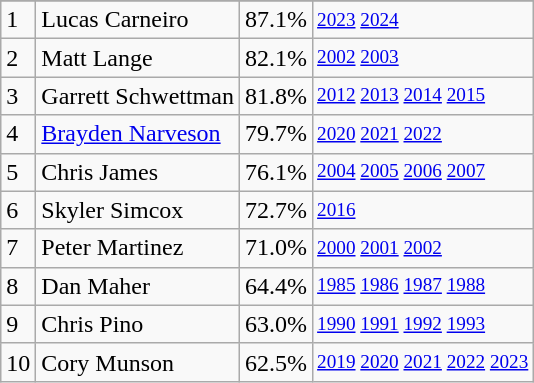<table class="wikitable">
<tr>
</tr>
<tr>
<td>1</td>
<td>Lucas Carneiro</td>
<td><abbr>87.1%</abbr> </td>
<td style="font-size:80%;"><a href='#'>2023</a> <a href='#'>2024</a></td>
</tr>
<tr>
<td>2</td>
<td>Matt Lange</td>
<td><abbr>82.1%</abbr></td>
<td style="font-size:80%;"><a href='#'>2002</a> <a href='#'>2003</a></td>
</tr>
<tr>
<td>3</td>
<td>Garrett Schwettman</td>
<td><abbr>81.8%</abbr></td>
<td style="font-size:80%;"><a href='#'>2012</a> <a href='#'>2013</a> <a href='#'>2014</a> <a href='#'>2015</a></td>
</tr>
<tr>
<td>4</td>
<td><a href='#'>Brayden Narveson</a></td>
<td><abbr>79.7%</abbr></td>
<td style="font-size:80%;"><a href='#'>2020</a> <a href='#'>2021</a> <a href='#'>2022</a></td>
</tr>
<tr>
<td>5</td>
<td>Chris James</td>
<td><abbr>76.1%</abbr></td>
<td style="font-size:80%;"><a href='#'>2004</a> <a href='#'>2005</a> <a href='#'>2006</a> <a href='#'>2007</a></td>
</tr>
<tr>
<td>6</td>
<td>Skyler Simcox</td>
<td><abbr>72.7%</abbr></td>
<td style="font-size:80%;"><a href='#'>2016</a></td>
</tr>
<tr>
<td>7</td>
<td>Peter Martinez</td>
<td><abbr>71.0%</abbr></td>
<td style="font-size:80%;"><a href='#'>2000</a> <a href='#'>2001</a> <a href='#'>2002</a></td>
</tr>
<tr>
<td>8</td>
<td>Dan Maher</td>
<td><abbr>64.4%</abbr></td>
<td style="font-size:80%;"><a href='#'>1985</a> <a href='#'>1986</a> <a href='#'>1987</a> <a href='#'>1988</a></td>
</tr>
<tr>
<td>9</td>
<td>Chris Pino</td>
<td><abbr>63.0%</abbr></td>
<td style="font-size:80%;"><a href='#'>1990</a> <a href='#'>1991</a> <a href='#'>1992</a> <a href='#'>1993</a></td>
</tr>
<tr>
<td>10</td>
<td>Cory Munson</td>
<td><abbr>62.5%</abbr></td>
<td style="font-size:80%;"><a href='#'>2019</a> <a href='#'>2020</a> <a href='#'>2021</a> <a href='#'>2022</a> <a href='#'>2023</a><br></td>
</tr>
</table>
